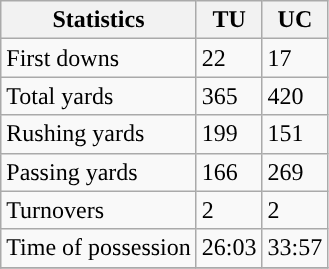<table class="wikitable" style="float: left;">
<tr>
<th>Statistics</th>
<th>TU</th>
<th>UC</th>
</tr>
<tr>
<td>First downs</td>
<td>22</td>
<td>17</td>
</tr>
<tr>
<td>Total yards</td>
<td>365</td>
<td>420</td>
</tr>
<tr>
<td>Rushing yards</td>
<td>199</td>
<td>151</td>
</tr>
<tr>
<td>Passing yards</td>
<td>166</td>
<td>269</td>
</tr>
<tr>
<td>Turnovers</td>
<td>2</td>
<td>2</td>
</tr>
<tr>
<td>Time of possession</td>
<td>26:03</td>
<td>33:57</td>
</tr>
<tr>
</tr>
</table>
